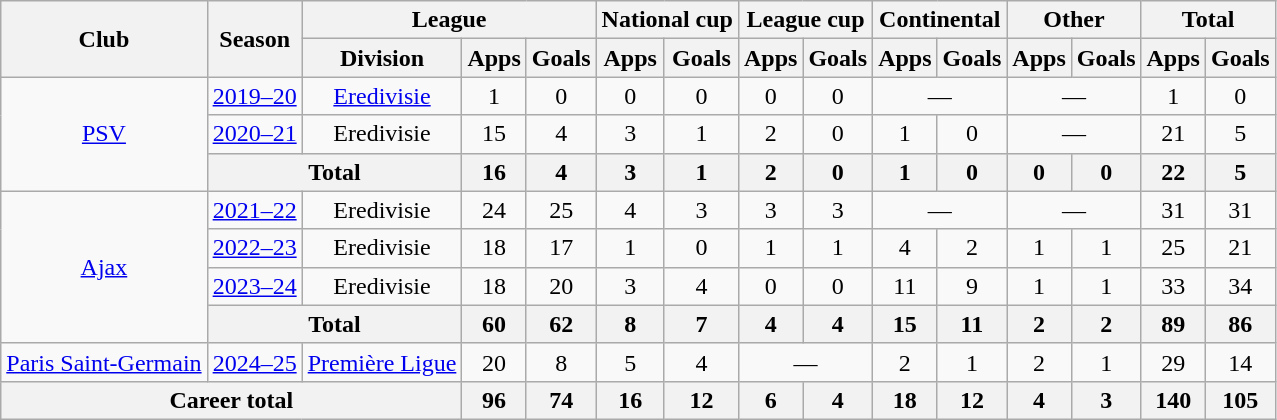<table class="wikitable" Style="text-align: center">
<tr>
<th rowspan="2">Club</th>
<th rowspan="2">Season</th>
<th colspan="3">League</th>
<th colspan="2">National cup</th>
<th colspan="2">League cup</th>
<th colspan="2">Continental</th>
<th colspan="2">Other</th>
<th colspan="2">Total</th>
</tr>
<tr>
<th>Division</th>
<th>Apps</th>
<th>Goals</th>
<th>Apps</th>
<th>Goals</th>
<th>Apps</th>
<th>Goals</th>
<th>Apps</th>
<th>Goals</th>
<th>Apps</th>
<th>Goals</th>
<th>Apps</th>
<th>Goals</th>
</tr>
<tr>
<td rowspan="3"><a href='#'>PSV</a></td>
<td><a href='#'>2019–20</a></td>
<td><a href='#'>Eredivisie</a></td>
<td>1</td>
<td>0</td>
<td>0</td>
<td>0</td>
<td>0</td>
<td>0</td>
<td colspan="2">—</td>
<td colspan="2">—</td>
<td>1</td>
<td>0</td>
</tr>
<tr>
<td><a href='#'>2020–21</a></td>
<td>Eredivisie</td>
<td>15</td>
<td>4</td>
<td>3</td>
<td>1</td>
<td>2</td>
<td>0</td>
<td>1</td>
<td>0</td>
<td colspan="2">—</td>
<td>21</td>
<td>5</td>
</tr>
<tr>
<th colspan="2">Total</th>
<th>16</th>
<th>4</th>
<th>3</th>
<th>1</th>
<th>2</th>
<th>0</th>
<th>1</th>
<th>0</th>
<th>0</th>
<th>0</th>
<th>22</th>
<th>5</th>
</tr>
<tr>
<td rowspan="4"><a href='#'>Ajax</a></td>
<td><a href='#'>2021–22</a></td>
<td>Eredivisie</td>
<td>24</td>
<td>25</td>
<td>4</td>
<td>3</td>
<td>3</td>
<td>3</td>
<td colspan="2">—</td>
<td colspan="2">—</td>
<td>31</td>
<td>31</td>
</tr>
<tr>
<td><a href='#'>2022–23</a></td>
<td>Eredivisie</td>
<td>18</td>
<td>17</td>
<td>1</td>
<td>0</td>
<td>1</td>
<td>1</td>
<td>4</td>
<td>2</td>
<td>1</td>
<td>1</td>
<td>25</td>
<td>21</td>
</tr>
<tr>
<td><a href='#'>2023–24</a></td>
<td>Eredivisie</td>
<td>18</td>
<td>20</td>
<td>3</td>
<td>4</td>
<td>0</td>
<td>0</td>
<td>11</td>
<td>9</td>
<td>1</td>
<td>1</td>
<td>33</td>
<td>34</td>
</tr>
<tr>
<th colspan="2">Total</th>
<th>60</th>
<th>62</th>
<th>8</th>
<th>7</th>
<th>4</th>
<th>4</th>
<th>15</th>
<th>11</th>
<th>2</th>
<th>2</th>
<th>89</th>
<th>86</th>
</tr>
<tr>
<td rowspan="1"><a href='#'>Paris Saint-Germain</a></td>
<td><a href='#'>2024–25</a></td>
<td><a href='#'>Première Ligue</a></td>
<td>20</td>
<td>8</td>
<td>5</td>
<td>4</td>
<td colspan="2">—</td>
<td>2</td>
<td>1</td>
<td>2</td>
<td>1</td>
<td>29</td>
<td>14</td>
</tr>
<tr>
<th colspan="3">Career total</th>
<th>96</th>
<th>74</th>
<th>16</th>
<th>12</th>
<th>6</th>
<th>4</th>
<th>18</th>
<th>12</th>
<th>4</th>
<th>3</th>
<th>140</th>
<th>105</th>
</tr>
</table>
